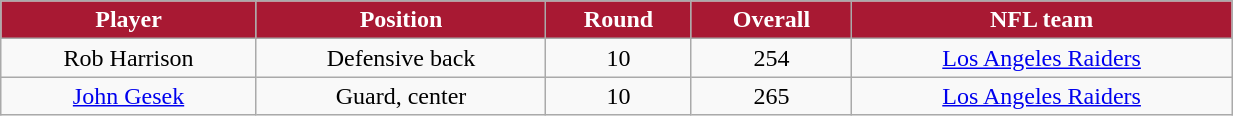<table class="wikitable" width="65%">
<tr align="center"  style="background:#A81933;color:#FFFFFF;">
<td><strong>Player</strong></td>
<td><strong>Position</strong></td>
<td><strong>Round</strong></td>
<td><strong>Overall</strong></td>
<td><strong>NFL team</strong></td>
</tr>
<tr align="center" bgcolor="">
<td>Rob Harrison</td>
<td>Defensive back</td>
<td>10</td>
<td>254</td>
<td><a href='#'>Los Angeles Raiders</a></td>
</tr>
<tr align="center" bgcolor="">
<td><a href='#'>John Gesek</a></td>
<td>Guard, center</td>
<td>10</td>
<td>265</td>
<td><a href='#'>Los Angeles Raiders</a></td>
</tr>
</table>
